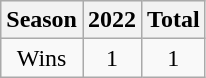<table class="wikitable">
<tr style="background:#efefef; text-align:center;">
<th>Season</th>
<th>2022</th>
<th><strong>Total</strong></th>
</tr>
<tr align="center">
<td>Wins</td>
<td>1</td>
<td>1</td>
</tr>
</table>
